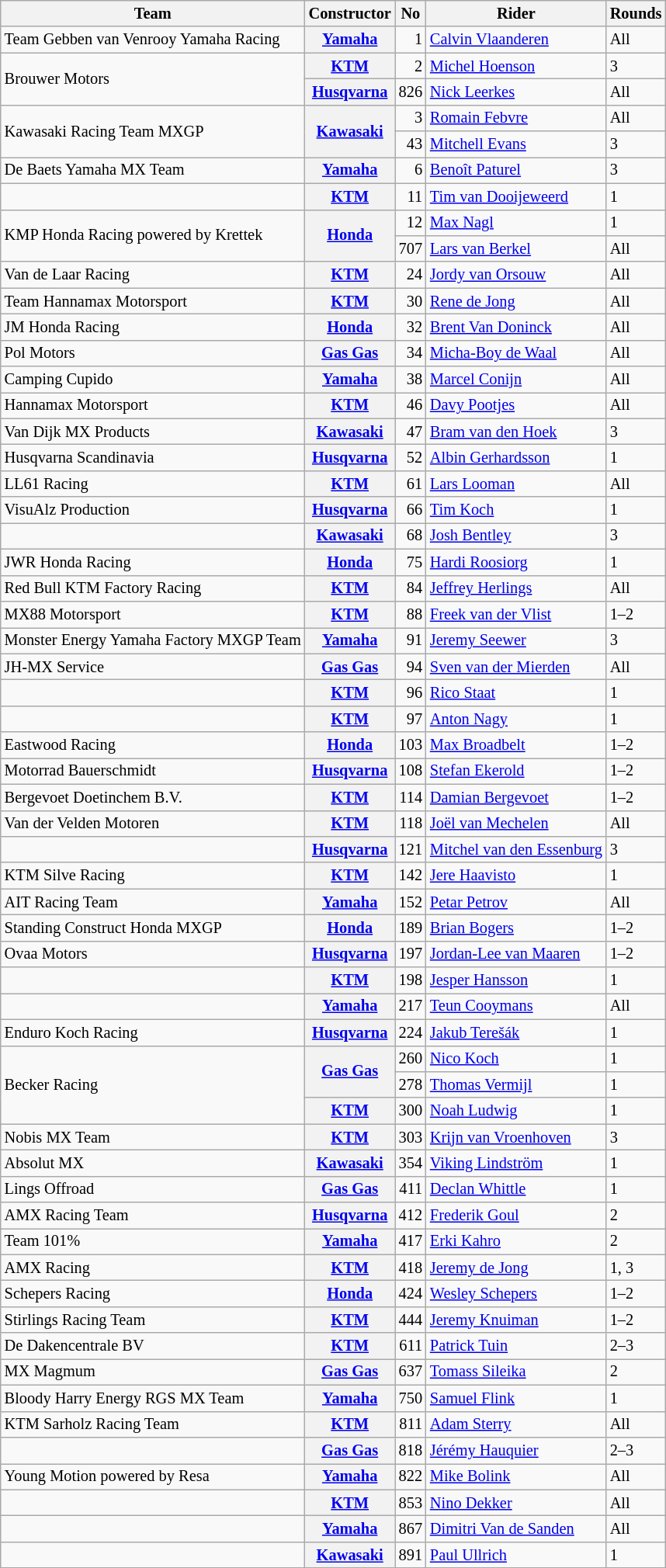<table class="wikitable" style="font-size: 85%;">
<tr>
<th>Team</th>
<th>Constructor</th>
<th>No</th>
<th>Rider</th>
<th>Rounds</th>
</tr>
<tr>
<td>Team Gebben van Venrooy Yamaha Racing</td>
<th><a href='#'>Yamaha</a></th>
<td align="right">1</td>
<td> <a href='#'>Calvin Vlaanderen</a></td>
<td>All</td>
</tr>
<tr>
<td rowspan=2>Brouwer Motors</td>
<th><a href='#'>KTM</a></th>
<td align="right">2</td>
<td> <a href='#'>Michel Hoenson</a></td>
<td>3</td>
</tr>
<tr>
<th><a href='#'>Husqvarna</a></th>
<td align="right">826</td>
<td> <a href='#'>Nick Leerkes</a></td>
<td>All</td>
</tr>
<tr>
<td rowspan=2>Kawasaki Racing Team MXGP</td>
<th rowspan=2><a href='#'>Kawasaki</a></th>
<td align="right">3</td>
<td> <a href='#'>Romain Febvre</a></td>
<td>All</td>
</tr>
<tr>
<td align="right">43</td>
<td> <a href='#'>Mitchell Evans</a></td>
<td>3</td>
</tr>
<tr>
<td>De Baets Yamaha MX Team</td>
<th><a href='#'>Yamaha</a></th>
<td align="right">6</td>
<td> <a href='#'>Benoît Paturel</a></td>
<td>3</td>
</tr>
<tr>
<td></td>
<th><a href='#'>KTM</a></th>
<td align="right">11</td>
<td> <a href='#'>Tim van Dooijeweerd</a></td>
<td>1</td>
</tr>
<tr>
<td rowspan=2>KMP Honda Racing powered by Krettek</td>
<th rowspan=2><a href='#'>Honda</a></th>
<td align="right">12</td>
<td> <a href='#'>Max Nagl</a></td>
<td>1</td>
</tr>
<tr>
<td align="right">707</td>
<td> <a href='#'>Lars van Berkel</a></td>
<td>All</td>
</tr>
<tr>
<td>Van de Laar Racing</td>
<th><a href='#'>KTM</a></th>
<td align="right">24</td>
<td> <a href='#'>Jordy van Orsouw</a></td>
<td>All</td>
</tr>
<tr>
<td>Team Hannamax Motorsport</td>
<th><a href='#'>KTM</a></th>
<td align="right">30</td>
<td> <a href='#'>Rene de Jong</a></td>
<td>All</td>
</tr>
<tr>
<td>JM Honda Racing</td>
<th><a href='#'>Honda</a></th>
<td align="right">32</td>
<td> <a href='#'>Brent Van Doninck</a></td>
<td>All</td>
</tr>
<tr>
<td>Pol Motors</td>
<th><a href='#'>Gas Gas</a></th>
<td align="right">34</td>
<td> <a href='#'>Micha-Boy de Waal</a></td>
<td>All</td>
</tr>
<tr>
<td>Camping Cupido</td>
<th><a href='#'>Yamaha</a></th>
<td align="right">38</td>
<td> <a href='#'>Marcel Conijn</a></td>
<td>All</td>
</tr>
<tr>
<td>Hannamax Motorsport</td>
<th><a href='#'>KTM</a></th>
<td align="right">46</td>
<td> <a href='#'>Davy Pootjes</a></td>
<td>All</td>
</tr>
<tr>
<td>Van Dijk MX Products</td>
<th><a href='#'>Kawasaki</a></th>
<td align="right">47</td>
<td> <a href='#'>Bram van den Hoek</a></td>
<td>3</td>
</tr>
<tr>
<td>Husqvarna Scandinavia</td>
<th><a href='#'>Husqvarna</a></th>
<td align="right">52</td>
<td> <a href='#'>Albin Gerhardsson</a></td>
<td>1</td>
</tr>
<tr>
<td>LL61 Racing</td>
<th><a href='#'>KTM</a></th>
<td align="right">61</td>
<td> <a href='#'>Lars Looman</a></td>
<td>All</td>
</tr>
<tr>
<td>VisuAlz Production</td>
<th><a href='#'>Husqvarna</a></th>
<td align="right">66</td>
<td> <a href='#'>Tim Koch</a></td>
<td>1</td>
</tr>
<tr>
<td></td>
<th><a href='#'>Kawasaki</a></th>
<td align="right">68</td>
<td> <a href='#'>Josh Bentley</a></td>
<td>3</td>
</tr>
<tr>
<td>JWR Honda Racing</td>
<th><a href='#'>Honda</a></th>
<td align="right">75</td>
<td> <a href='#'>Hardi Roosiorg</a></td>
<td>1</td>
</tr>
<tr>
<td>Red Bull KTM Factory Racing</td>
<th><a href='#'>KTM</a></th>
<td align="right">84</td>
<td> <a href='#'>Jeffrey Herlings</a></td>
<td>All</td>
</tr>
<tr>
<td>MX88 Motorsport</td>
<th><a href='#'>KTM</a></th>
<td align="right">88</td>
<td> <a href='#'>Freek van der Vlist</a></td>
<td>1–2</td>
</tr>
<tr>
<td>Monster Energy Yamaha Factory MXGP Team</td>
<th><a href='#'>Yamaha</a></th>
<td align="right">91</td>
<td> <a href='#'>Jeremy Seewer</a></td>
<td>3</td>
</tr>
<tr>
<td>JH-MX Service</td>
<th><a href='#'>Gas Gas</a></th>
<td align="right">94</td>
<td> <a href='#'>Sven van der Mierden</a></td>
<td>All</td>
</tr>
<tr>
<td></td>
<th><a href='#'>KTM</a></th>
<td align="right">96</td>
<td> <a href='#'>Rico Staat</a></td>
<td>1</td>
</tr>
<tr>
<td></td>
<th><a href='#'>KTM</a></th>
<td align="right">97</td>
<td> <a href='#'>Anton Nagy</a></td>
<td>1</td>
</tr>
<tr>
<td>Eastwood Racing</td>
<th><a href='#'>Honda</a></th>
<td align="right">103</td>
<td> <a href='#'>Max Broadbelt</a></td>
<td>1–2</td>
</tr>
<tr>
<td>Motorrad Bauerschmidt</td>
<th><a href='#'>Husqvarna</a></th>
<td align="right">108</td>
<td> <a href='#'>Stefan Ekerold</a></td>
<td>1–2</td>
</tr>
<tr>
<td>Bergevoet Doetinchem B.V.</td>
<th><a href='#'>KTM</a></th>
<td align="right">114</td>
<td> <a href='#'>Damian Bergevoet</a></td>
<td>1–2</td>
</tr>
<tr>
<td>Van der Velden Motoren</td>
<th><a href='#'>KTM</a></th>
<td align="right">118</td>
<td> <a href='#'>Joël van Mechelen</a></td>
<td>All</td>
</tr>
<tr>
<td></td>
<th><a href='#'>Husqvarna</a></th>
<td align="right">121</td>
<td> <a href='#'>Mitchel van den Essenburg</a></td>
<td>3</td>
</tr>
<tr>
<td>KTM Silve Racing</td>
<th><a href='#'>KTM</a></th>
<td align="right">142</td>
<td> <a href='#'>Jere Haavisto</a></td>
<td>1</td>
</tr>
<tr>
<td>AIT Racing Team</td>
<th><a href='#'>Yamaha</a></th>
<td align="right">152</td>
<td> <a href='#'>Petar Petrov</a></td>
<td>All</td>
</tr>
<tr>
<td>Standing Construct Honda MXGP</td>
<th><a href='#'>Honda</a></th>
<td align="right">189</td>
<td> <a href='#'>Brian Bogers</a></td>
<td>1–2</td>
</tr>
<tr>
<td>Ovaa Motors</td>
<th><a href='#'>Husqvarna</a></th>
<td align="right">197</td>
<td> <a href='#'>Jordan-Lee van Maaren</a></td>
<td>1–2</td>
</tr>
<tr>
<td></td>
<th><a href='#'>KTM</a></th>
<td align="right">198</td>
<td> <a href='#'>Jesper Hansson</a></td>
<td>1</td>
</tr>
<tr>
<td></td>
<th><a href='#'>Yamaha</a></th>
<td align="right">217</td>
<td> <a href='#'>Teun Cooymans</a></td>
<td>All</td>
</tr>
<tr>
<td>Enduro Koch Racing</td>
<th><a href='#'>Husqvarna</a></th>
<td align="right">224</td>
<td> <a href='#'>Jakub Terešák</a></td>
<td>1</td>
</tr>
<tr>
<td rowspan=3>Becker Racing</td>
<th rowspan=2><a href='#'>Gas Gas</a></th>
<td align="right">260</td>
<td> <a href='#'>Nico Koch</a></td>
<td>1</td>
</tr>
<tr>
<td align="right">278</td>
<td> <a href='#'>Thomas Vermijl</a></td>
<td>1</td>
</tr>
<tr>
<th><a href='#'>KTM</a></th>
<td align="right">300</td>
<td> <a href='#'>Noah Ludwig</a></td>
<td>1</td>
</tr>
<tr>
<td>Nobis MX Team</td>
<th><a href='#'>KTM</a></th>
<td align="right">303</td>
<td> <a href='#'>Krijn van Vroenhoven</a></td>
<td>3</td>
</tr>
<tr>
<td>Absolut MX</td>
<th><a href='#'>Kawasaki</a></th>
<td align="right">354</td>
<td> <a href='#'>Viking Lindström</a></td>
<td>1</td>
</tr>
<tr>
<td>Lings Offroad</td>
<th><a href='#'>Gas Gas</a></th>
<td align="right">411</td>
<td> <a href='#'>Declan Whittle</a></td>
<td>1</td>
</tr>
<tr>
<td>AMX Racing Team</td>
<th><a href='#'>Husqvarna</a></th>
<td align="right">412</td>
<td> <a href='#'>Frederik Goul</a></td>
<td>2</td>
</tr>
<tr>
<td>Team 101%</td>
<th><a href='#'>Yamaha</a></th>
<td align="right">417</td>
<td> <a href='#'>Erki Kahro</a></td>
<td>2</td>
</tr>
<tr>
<td>AMX Racing</td>
<th><a href='#'>KTM</a></th>
<td align="right">418</td>
<td> <a href='#'>Jeremy de Jong</a></td>
<td>1, 3</td>
</tr>
<tr>
<td>Schepers Racing</td>
<th><a href='#'>Honda</a></th>
<td align="right">424</td>
<td> <a href='#'>Wesley Schepers</a></td>
<td>1–2</td>
</tr>
<tr>
<td>Stirlings Racing Team</td>
<th><a href='#'>KTM</a></th>
<td align="right">444</td>
<td> <a href='#'>Jeremy Knuiman</a></td>
<td>1–2</td>
</tr>
<tr>
<td>De Dakencentrale BV</td>
<th><a href='#'>KTM</a></th>
<td align="right">611</td>
<td> <a href='#'>Patrick Tuin</a></td>
<td>2–3</td>
</tr>
<tr>
<td>MX Magmum</td>
<th><a href='#'>Gas Gas</a></th>
<td align="right">637</td>
<td> <a href='#'>Tomass Sileika</a></td>
<td>2</td>
</tr>
<tr>
<td>Bloody Harry Energy RGS MX Team</td>
<th><a href='#'>Yamaha</a></th>
<td align="right">750</td>
<td> <a href='#'>Samuel Flink</a></td>
<td>1</td>
</tr>
<tr>
<td>KTM Sarholz Racing Team</td>
<th><a href='#'>KTM</a></th>
<td align="right">811</td>
<td> <a href='#'>Adam Sterry</a></td>
<td>All</td>
</tr>
<tr>
<td></td>
<th><a href='#'>Gas Gas</a></th>
<td align="right">818</td>
<td> <a href='#'>Jérémy Hauquier</a></td>
<td>2–3</td>
</tr>
<tr>
<td>Young Motion powered by Resa</td>
<th><a href='#'>Yamaha</a></th>
<td align="right">822</td>
<td> <a href='#'>Mike Bolink</a></td>
<td>All</td>
</tr>
<tr>
<td></td>
<th><a href='#'>KTM</a></th>
<td align="right">853</td>
<td> <a href='#'>Nino Dekker</a></td>
<td>All</td>
</tr>
<tr>
<td></td>
<th><a href='#'>Yamaha</a></th>
<td align="right">867</td>
<td> <a href='#'>Dimitri Van de Sanden</a></td>
<td>All</td>
</tr>
<tr>
<td></td>
<th><a href='#'>Kawasaki</a></th>
<td align="right">891</td>
<td> <a href='#'>Paul Ullrich</a></td>
<td>1</td>
</tr>
<tr>
</tr>
</table>
